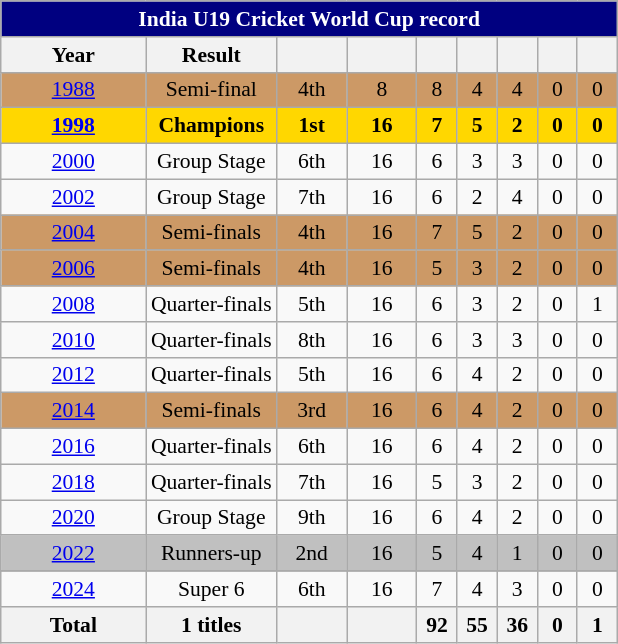<table class="wikitable" style="font-size:90%; text-align:center;">
<tr>
<th style="background:#000080; color:white; text-align:center;" colspan=9>India U19 Cricket World Cup record</th>
</tr>
<tr>
<th width="90">Year</th>
<th>Result</th>
<th width="40"></th>
<th width="40"></th>
<th width="20"></th>
<th width="20"></th>
<th width="20"></th>
<th width="20"></th>
<th width="20"></th>
</tr>
<tr style="background:#cc9966">
<td> <a href='#'>1988</a></td>
<td>Semi-final</td>
<td>4th</td>
<td>8</td>
<td>8</td>
<td>4</td>
<td>4</td>
<td>0</td>
<td>0</td>
</tr>
<tr style="background:gold">
<td> <strong><a href='#'>1998</a></strong></td>
<td><strong>Champions</strong></td>
<td><strong>1st</strong></td>
<td><strong>16</strong></td>
<td><strong>7</strong></td>
<td><strong>5</strong></td>
<td><strong>2</strong></td>
<td><strong>0</strong></td>
<td><strong>0</strong></td>
</tr>
<tr>
<td> <a href='#'>2000</a></td>
<td>Group Stage</td>
<td>6th</td>
<td>16</td>
<td>6</td>
<td>3</td>
<td>3</td>
<td>0</td>
<td>0</td>
</tr>
<tr>
<td> <a href='#'>2002</a></td>
<td>Group Stage</td>
<td>7th</td>
<td>16</td>
<td>6</td>
<td>2</td>
<td>4</td>
<td>0</td>
<td>0</td>
</tr>
<tr style="background:#cc9966">
<td> <a href='#'>2004</a></td>
<td>Semi-finals</td>
<td>4th</td>
<td>16</td>
<td>7</td>
<td>5</td>
<td>2</td>
<td>0</td>
<td>0</td>
</tr>
<tr style="background:#cc9966">
<td> <a href='#'>2006</a></td>
<td>Semi-finals</td>
<td>4th</td>
<td>16</td>
<td>5</td>
<td>3</td>
<td>2</td>
<td>0</td>
<td>0</td>
</tr>
<tr>
<td> <a href='#'>2008</a></td>
<td>Quarter-finals</td>
<td>5th</td>
<td>16</td>
<td>6</td>
<td>3</td>
<td>2</td>
<td>0</td>
<td>1</td>
</tr>
<tr>
<td> <a href='#'>2010</a></td>
<td>Quarter-finals</td>
<td>8th</td>
<td>16</td>
<td>6</td>
<td>3</td>
<td>3</td>
<td>0</td>
<td>0</td>
</tr>
<tr>
<td> <a href='#'>2012</a></td>
<td>Quarter-finals</td>
<td>5th</td>
<td>16</td>
<td>6</td>
<td>4</td>
<td>2</td>
<td>0</td>
<td>0</td>
</tr>
<tr style="background:#cc9966">
<td> <a href='#'>2014</a></td>
<td>Semi-finals</td>
<td>3rd</td>
<td>16</td>
<td>6</td>
<td>4</td>
<td>2</td>
<td>0</td>
<td>0</td>
</tr>
<tr>
<td> <a href='#'>2016</a></td>
<td>Quarter-finals</td>
<td>6th</td>
<td>16</td>
<td>6</td>
<td>4</td>
<td>2</td>
<td>0</td>
<td>0</td>
</tr>
<tr>
<td> <a href='#'>2018</a></td>
<td>Quarter-finals</td>
<td>7th</td>
<td>16</td>
<td>5</td>
<td>3</td>
<td>2</td>
<td>0</td>
<td>0</td>
</tr>
<tr>
<td> <a href='#'>2020</a></td>
<td>Group Stage</td>
<td>9th</td>
<td>16</td>
<td>6</td>
<td>4</td>
<td>2</td>
<td>0</td>
<td>0</td>
</tr>
<tr style="background:silver">
<td> <a href='#'>2022</a></td>
<td>Runners-up</td>
<td>2nd</td>
<td>16</td>
<td>5</td>
<td>4</td>
<td>1</td>
<td>0</td>
<td>0</td>
</tr>
<tr>
</tr>
<tr>
<td> <a href='#'>2024</a></td>
<td>Super 6</td>
<td>6th</td>
<td>16</td>
<td>7</td>
<td>4</td>
<td>3</td>
<td>0</td>
<td>0</td>
</tr>
<tr>
<th>Total</th>
<th><strong>1 titles</strong></th>
<th></th>
<th></th>
<th>92</th>
<th>55</th>
<th>36</th>
<th>0</th>
<th>1</th>
</tr>
</table>
